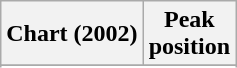<table class="wikitable sortable plainrowheaders" style="text-align:center">
<tr>
<th scope="col">Chart (2002)</th>
<th scope="col">Peak<br>position</th>
</tr>
<tr>
</tr>
<tr>
</tr>
<tr>
</tr>
<tr>
</tr>
<tr>
</tr>
</table>
